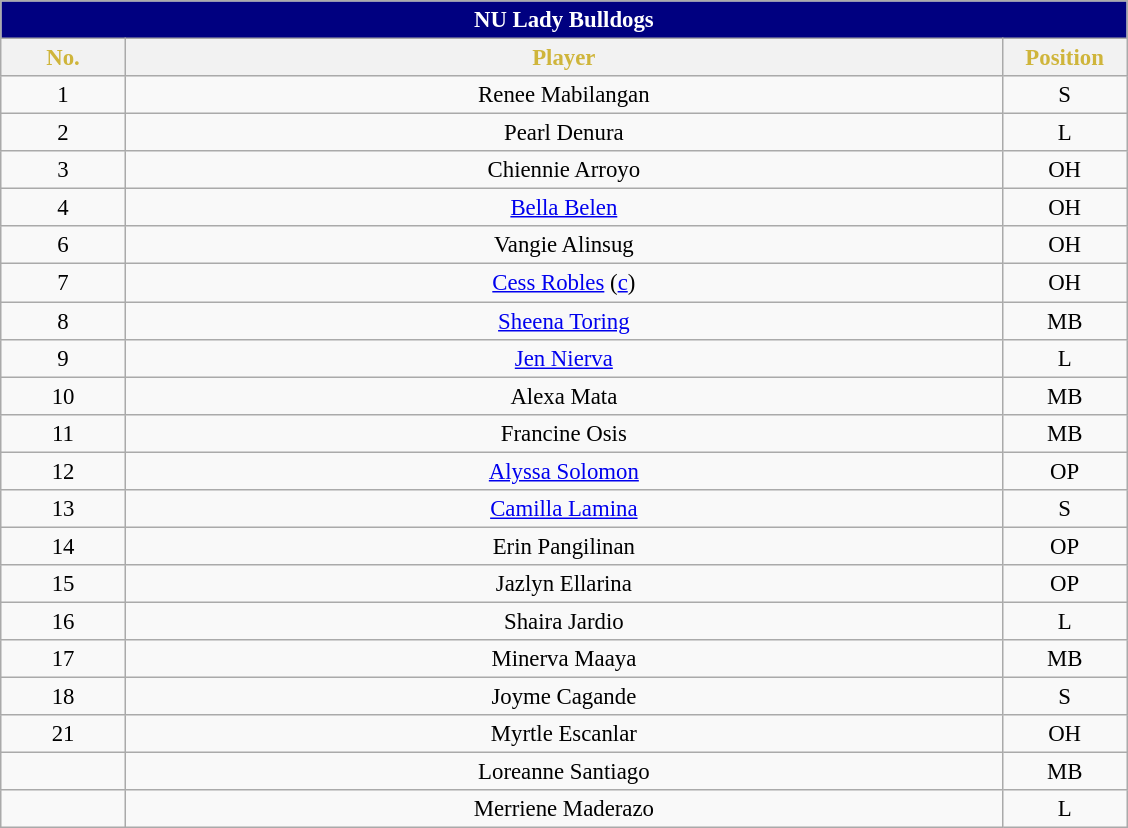<table class="wikitable sortable" style="font-size:95%; text-align:left;">
<tr>
<th colspan="7" style= "background:#000080; color: white; text-align: center"><strong>NU Lady Bulldogs</strong></th>
</tr>
<tr style="background:#FFFFFF; color:#CFB53B">
<th style= "align=center; width:5em;">No.</th>
<th style= "align=center;width:38em;">Player</th>
<th style= "align=center; width:5em;">Position</th>
</tr>
<tr align=center>
<td>1</td>
<td>Renee Mabilangan</td>
<td>S</td>
</tr>
<tr align=center>
<td>2</td>
<td>Pearl Denura</td>
<td>L</td>
</tr>
<tr align=center>
<td>3</td>
<td>Chiennie Arroyo</td>
<td>OH</td>
</tr>
<tr align=center>
<td>4</td>
<td><a href='#'>Bella Belen</a></td>
<td>OH</td>
</tr>
<tr align=center>
<td>6</td>
<td>Vangie Alinsug</td>
<td>OH</td>
</tr>
<tr align=center>
<td>7</td>
<td><a href='#'>Cess Robles</a> (<a href='#'>c</a>)</td>
<td>OH</td>
</tr>
<tr align=center>
<td>8</td>
<td><a href='#'>Sheena Toring</a></td>
<td>MB</td>
</tr>
<tr align=center>
<td>9</td>
<td><a href='#'>Jen Nierva</a></td>
<td>L</td>
</tr>
<tr align=center>
<td>10</td>
<td>Alexa Mata</td>
<td>MB</td>
</tr>
<tr align=center>
<td>11</td>
<td>Francine Osis</td>
<td>MB</td>
</tr>
<tr align=center>
<td>12</td>
<td><a href='#'>Alyssa Solomon</a></td>
<td>OP</td>
</tr>
<tr align=center>
<td>13</td>
<td><a href='#'>Camilla Lamina</a></td>
<td>S</td>
</tr>
<tr align=center>
<td>14</td>
<td>Erin Pangilinan</td>
<td>OP</td>
</tr>
<tr align=center>
<td>15</td>
<td>Jazlyn Ellarina</td>
<td>OP</td>
</tr>
<tr align=center>
<td>16</td>
<td>Shaira Jardio</td>
<td>L</td>
</tr>
<tr align=center>
<td>17</td>
<td>Minerva Maaya</td>
<td>MB</td>
</tr>
<tr align=center>
<td>18</td>
<td>Joyme Cagande</td>
<td>S</td>
</tr>
<tr align=center>
<td>21</td>
<td>Myrtle Escanlar</td>
<td>OH</td>
</tr>
<tr align=center>
<td></td>
<td>Loreanne Santiago</td>
<td>MB</td>
</tr>
<tr align=center>
<td></td>
<td>Merriene Maderazo</td>
<td>L</td>
</tr>
</table>
